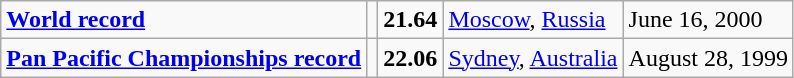<table class="wikitable">
<tr>
<td><strong><a href='#'>World record</a></strong></td>
<td></td>
<td><strong>21.64</strong></td>
<td><a href='#'>Moscow</a>, <a href='#'>Russia</a></td>
<td>June 16, 2000</td>
</tr>
<tr>
<td><strong><a href='#'>Pan Pacific Championships record</a></strong></td>
<td></td>
<td><strong>22.06</strong></td>
<td><a href='#'>Sydney</a>, <a href='#'>Australia</a></td>
<td>August 28, 1999</td>
</tr>
</table>
